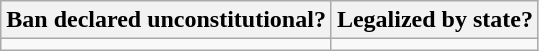<table class="wikitable">
<tr>
<th>Ban declared unconstitutional?</th>
<th>Legalized by state?</th>
</tr>
<tr>
<td></td>
<td></td>
</tr>
</table>
